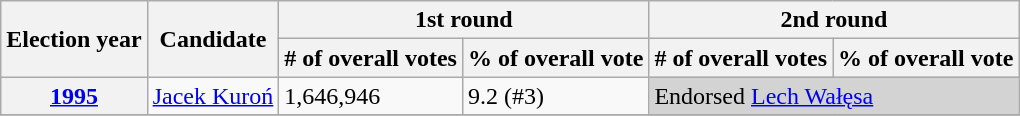<table class=wikitable>
<tr>
<th rowspan=2>Election year</th>
<th rowspan=2>Candidate</th>
<th colspan=2>1st round</th>
<th colspan=2>2nd round</th>
</tr>
<tr>
<th># of overall votes</th>
<th>% of overall vote</th>
<th># of overall votes</th>
<th>% of overall vote</th>
</tr>
<tr>
<th><a href='#'>1995</a></th>
<td><a href='#'>Jacek Kuroń</a></td>
<td>1,646,946</td>
<td>9.2 (#3)</td>
<td colspan=2 style="background:lightgrey;">Endorsed <a href='#'>Lech Wałęsa</a></td>
</tr>
<tr>
</tr>
</table>
